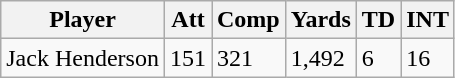<table class="wikitable">
<tr>
<th>Player</th>
<th>Att</th>
<th>Comp</th>
<th>Yards</th>
<th>TD</th>
<th>INT</th>
</tr>
<tr>
<td>Jack Henderson</td>
<td>151</td>
<td>321</td>
<td>1,492</td>
<td>6</td>
<td>16</td>
</tr>
</table>
